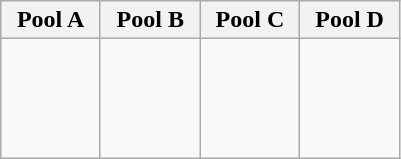<table class="wikitable">
<tr>
<th width=20%>Pool A</th>
<th width=20%>Pool B</th>
<th width=20%>Pool C</th>
<th width=20%>Pool D</th>
</tr>
<tr>
<td><strong></strong><br><br><br><br></td>
<td><br><strong></strong><br><br></td>
<td><br><strong></strong><br><br><br></td>
<td><br><br><br><strong></strong></td>
</tr>
</table>
